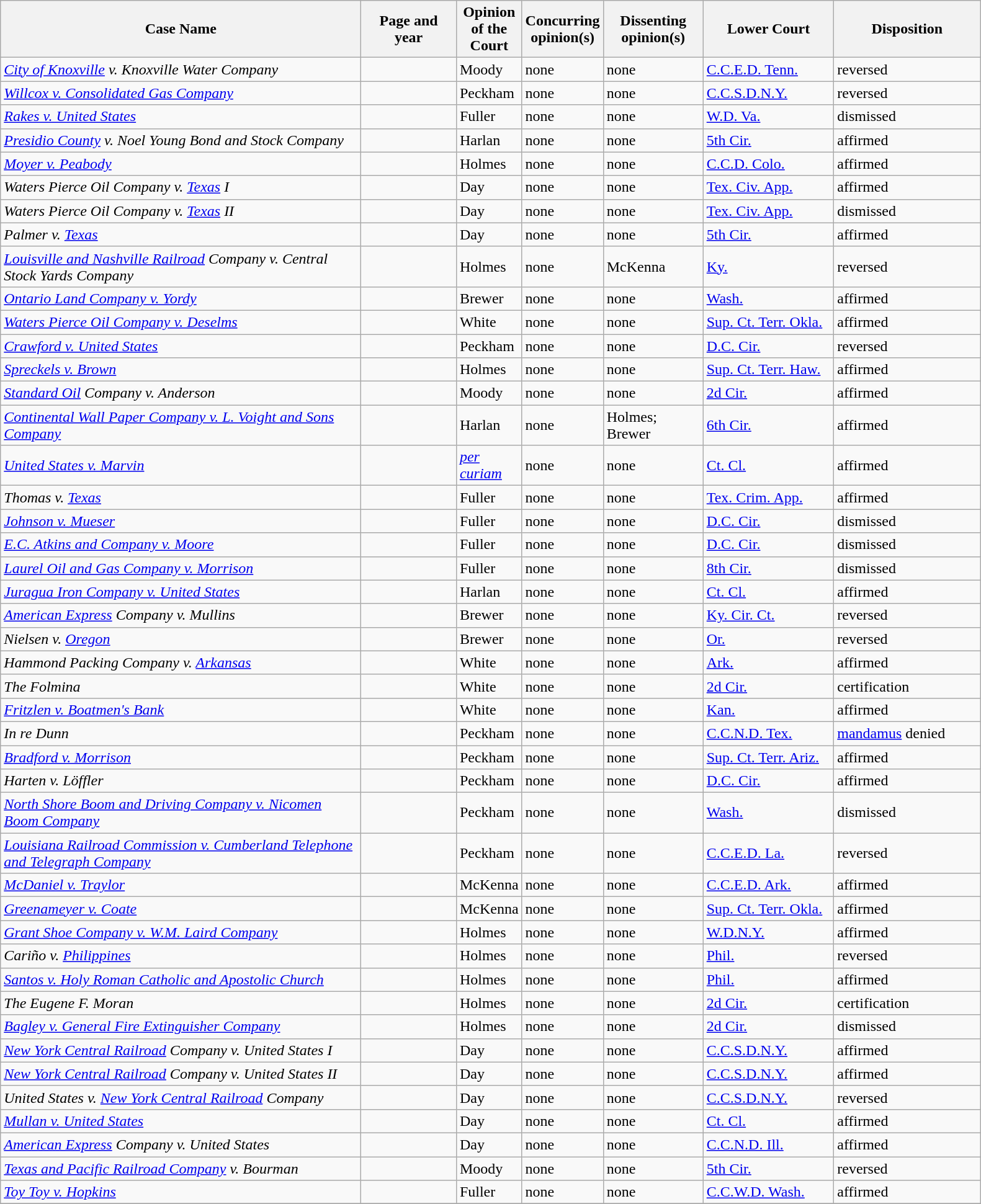<table class="wikitable sortable">
<tr>
<th scope="col" style="width: 380px;">Case Name</th>
<th scope="col" style="width: 95px;">Page and year</th>
<th scope="col" style="width: 10px;">Opinion of the Court</th>
<th scope="col" style="width: 10px;">Concurring opinion(s)</th>
<th scope="col" style="width: 100px;">Dissenting opinion(s)</th>
<th scope="col" style="width: 133px;">Lower Court</th>
<th scope="col" style="width: 150px;">Disposition</th>
</tr>
<tr>
<td><em><a href='#'>City of Knoxville</a> v. Knoxville Water Company</em></td>
<td align="right"></td>
<td>Moody</td>
<td>none</td>
<td>none</td>
<td><a href='#'>C.C.E.D. Tenn.</a></td>
<td>reversed</td>
</tr>
<tr>
<td><em><a href='#'>Willcox v. Consolidated Gas Company</a></em></td>
<td align="right"></td>
<td>Peckham</td>
<td>none</td>
<td>none</td>
<td><a href='#'>C.C.S.D.N.Y.</a></td>
<td>reversed</td>
</tr>
<tr>
<td><em><a href='#'>Rakes v. United States</a></em></td>
<td align="right"></td>
<td>Fuller</td>
<td>none</td>
<td>none</td>
<td><a href='#'>W.D. Va.</a></td>
<td>dismissed</td>
</tr>
<tr>
<td><em><a href='#'>Presidio County</a> v. Noel Young Bond and Stock Company</em></td>
<td align="right"></td>
<td>Harlan</td>
<td>none</td>
<td>none</td>
<td><a href='#'>5th Cir.</a></td>
<td>affirmed</td>
</tr>
<tr>
<td><em><a href='#'>Moyer v. Peabody</a></em></td>
<td align="right"></td>
<td>Holmes</td>
<td>none</td>
<td>none</td>
<td><a href='#'>C.C.D. Colo.</a></td>
<td>affirmed</td>
</tr>
<tr>
<td><em>Waters Pierce Oil Company v. <a href='#'>Texas</a> I</em></td>
<td align="right"></td>
<td>Day</td>
<td>none</td>
<td>none</td>
<td><a href='#'>Tex. Civ. App.</a></td>
<td>affirmed</td>
</tr>
<tr>
<td><em>Waters Pierce Oil Company v. <a href='#'>Texas</a> II</em></td>
<td align="right"></td>
<td>Day</td>
<td>none</td>
<td>none</td>
<td><a href='#'>Tex. Civ. App.</a></td>
<td>dismissed</td>
</tr>
<tr>
<td><em>Palmer v. <a href='#'>Texas</a></em></td>
<td align="right"></td>
<td>Day</td>
<td>none</td>
<td>none</td>
<td><a href='#'>5th Cir.</a></td>
<td>affirmed</td>
</tr>
<tr>
<td><em><a href='#'>Louisville and Nashville Railroad</a> Company v. Central Stock Yards Company</em></td>
<td align="right"></td>
<td>Holmes</td>
<td>none</td>
<td>McKenna</td>
<td><a href='#'>Ky.</a></td>
<td>reversed</td>
</tr>
<tr>
<td><em><a href='#'>Ontario Land Company v. Yordy</a></em></td>
<td align="right"></td>
<td>Brewer</td>
<td>none</td>
<td>none</td>
<td><a href='#'>Wash.</a></td>
<td>affirmed</td>
</tr>
<tr>
<td><em><a href='#'>Waters Pierce Oil Company v. Deselms</a></em></td>
<td align="right"></td>
<td>White</td>
<td>none</td>
<td>none</td>
<td><a href='#'>Sup. Ct. Terr. Okla.</a></td>
<td>affirmed</td>
</tr>
<tr>
<td><em><a href='#'>Crawford v. United States</a></em></td>
<td align="right"></td>
<td>Peckham</td>
<td>none</td>
<td>none</td>
<td><a href='#'>D.C. Cir.</a></td>
<td>reversed</td>
</tr>
<tr>
<td><em><a href='#'>Spreckels v. Brown</a></em></td>
<td align="right"></td>
<td>Holmes</td>
<td>none</td>
<td>none</td>
<td><a href='#'>Sup. Ct. Terr. Haw.</a></td>
<td>affirmed</td>
</tr>
<tr>
<td><em><a href='#'>Standard Oil</a> Company v. Anderson</em></td>
<td align="right"></td>
<td>Moody</td>
<td>none</td>
<td>none</td>
<td><a href='#'>2d Cir.</a></td>
<td>affirmed</td>
</tr>
<tr>
<td><em><a href='#'>Continental Wall Paper Company v. L. Voight and Sons Company</a></em></td>
<td align="right"></td>
<td>Harlan</td>
<td>none</td>
<td>Holmes; Brewer</td>
<td><a href='#'>6th Cir.</a></td>
<td>affirmed</td>
</tr>
<tr>
<td><em><a href='#'>United States v. Marvin</a></em></td>
<td align="right"></td>
<td><em><a href='#'>per curiam</a></em></td>
<td>none</td>
<td>none</td>
<td><a href='#'>Ct. Cl.</a></td>
<td>affirmed</td>
</tr>
<tr>
<td><em>Thomas v. <a href='#'>Texas</a></em></td>
<td align="right"></td>
<td>Fuller</td>
<td>none</td>
<td>none</td>
<td><a href='#'>Tex. Crim. App.</a></td>
<td>affirmed</td>
</tr>
<tr>
<td><em><a href='#'>Johnson v. Mueser</a></em></td>
<td align="right"></td>
<td>Fuller</td>
<td>none</td>
<td>none</td>
<td><a href='#'>D.C. Cir.</a></td>
<td>dismissed</td>
</tr>
<tr>
<td><em><a href='#'>E.C. Atkins and Company v. Moore</a></em></td>
<td align="right"></td>
<td>Fuller</td>
<td>none</td>
<td>none</td>
<td><a href='#'>D.C. Cir.</a></td>
<td>dismissed</td>
</tr>
<tr>
<td><em><a href='#'>Laurel Oil and Gas Company v. Morrison</a></em></td>
<td align="right"></td>
<td>Fuller</td>
<td>none</td>
<td>none</td>
<td><a href='#'>8th Cir.</a></td>
<td>dismissed</td>
</tr>
<tr>
<td><em><a href='#'>Juragua Iron Company v. United States</a></em></td>
<td align="right"></td>
<td>Harlan</td>
<td>none</td>
<td>none</td>
<td><a href='#'>Ct. Cl.</a></td>
<td>affirmed</td>
</tr>
<tr>
<td><em><a href='#'>American Express</a> Company v. Mullins</em></td>
<td align="right"></td>
<td>Brewer</td>
<td>none</td>
<td>none</td>
<td><a href='#'>Ky. Cir. Ct.</a></td>
<td>reversed</td>
</tr>
<tr>
<td><em>Nielsen v. <a href='#'>Oregon</a></em></td>
<td align="right"></td>
<td>Brewer</td>
<td>none</td>
<td>none</td>
<td><a href='#'>Or.</a></td>
<td>reversed</td>
</tr>
<tr>
<td><em>Hammond Packing Company v. <a href='#'>Arkansas</a></em></td>
<td align="right"></td>
<td>White</td>
<td>none</td>
<td>none</td>
<td><a href='#'>Ark.</a></td>
<td>affirmed</td>
</tr>
<tr>
<td><em>The Folmina</em></td>
<td align="right"></td>
<td>White</td>
<td>none</td>
<td>none</td>
<td><a href='#'>2d Cir.</a></td>
<td>certification</td>
</tr>
<tr>
<td><em><a href='#'>Fritzlen v. Boatmen's Bank</a></em></td>
<td align="right"></td>
<td>White</td>
<td>none</td>
<td>none</td>
<td><a href='#'>Kan.</a></td>
<td>affirmed</td>
</tr>
<tr>
<td><em>In re Dunn</em></td>
<td align="right"></td>
<td>Peckham</td>
<td>none</td>
<td>none</td>
<td><a href='#'>C.C.N.D. Tex.</a></td>
<td><a href='#'>mandamus</a> denied</td>
</tr>
<tr>
<td><em><a href='#'>Bradford v. Morrison</a></em></td>
<td align="right"></td>
<td>Peckham</td>
<td>none</td>
<td>none</td>
<td><a href='#'>Sup. Ct. Terr. Ariz.</a></td>
<td>affirmed</td>
</tr>
<tr>
<td><em>Harten v. Löffler</em></td>
<td align="right"></td>
<td>Peckham</td>
<td>none</td>
<td>none</td>
<td><a href='#'>D.C. Cir.</a></td>
<td>affirmed</td>
</tr>
<tr>
<td><em><a href='#'>North Shore Boom and Driving Company v. Nicomen Boom Company</a></em></td>
<td align="right"></td>
<td>Peckham</td>
<td>none</td>
<td>none</td>
<td><a href='#'>Wash.</a></td>
<td>dismissed</td>
</tr>
<tr>
<td><em><a href='#'>Louisiana Railroad Commission v. Cumberland Telephone and Telegraph Company</a></em></td>
<td align="right"></td>
<td>Peckham</td>
<td>none</td>
<td>none</td>
<td><a href='#'>C.C.E.D. La.</a></td>
<td>reversed</td>
</tr>
<tr>
<td><em><a href='#'>McDaniel v. Traylor</a></em></td>
<td align="right"></td>
<td>McKenna</td>
<td>none</td>
<td>none</td>
<td><a href='#'>C.C.E.D. Ark.</a></td>
<td>affirmed</td>
</tr>
<tr>
<td><em><a href='#'>Greenameyer v. Coate</a></em></td>
<td align="right"></td>
<td>McKenna</td>
<td>none</td>
<td>none</td>
<td><a href='#'>Sup. Ct. Terr. Okla.</a></td>
<td>affirmed</td>
</tr>
<tr>
<td><em><a href='#'>Grant Shoe Company v. W.M. Laird Company</a></em></td>
<td align="right"></td>
<td>Holmes</td>
<td>none</td>
<td>none</td>
<td><a href='#'>W.D.N.Y.</a></td>
<td>affirmed</td>
</tr>
<tr>
<td><em>Cariño v. <a href='#'>Philippines</a></em></td>
<td align="right"></td>
<td>Holmes</td>
<td>none</td>
<td>none</td>
<td><a href='#'>Phil.</a></td>
<td>reversed</td>
</tr>
<tr>
<td><em><a href='#'>Santos v. Holy Roman Catholic and Apostolic Church</a></em></td>
<td align="right"></td>
<td>Holmes</td>
<td>none</td>
<td>none</td>
<td><a href='#'>Phil.</a></td>
<td>affirmed</td>
</tr>
<tr>
<td><em>The Eugene F. Moran</em></td>
<td align="right"></td>
<td>Holmes</td>
<td>none</td>
<td>none</td>
<td><a href='#'>2d Cir.</a></td>
<td>certification</td>
</tr>
<tr>
<td><em><a href='#'>Bagley v. General Fire Extinguisher Company</a></em></td>
<td align="right"></td>
<td>Holmes</td>
<td>none</td>
<td>none</td>
<td><a href='#'>2d Cir.</a></td>
<td>dismissed</td>
</tr>
<tr>
<td><em><a href='#'>New York Central Railroad</a> Company v. United States I</em></td>
<td align="right"></td>
<td>Day</td>
<td>none</td>
<td>none</td>
<td><a href='#'>C.C.S.D.N.Y.</a></td>
<td>affirmed</td>
</tr>
<tr>
<td><em><a href='#'>New York Central Railroad</a> Company v. United States II</em></td>
<td align="right"></td>
<td>Day</td>
<td>none</td>
<td>none</td>
<td><a href='#'>C.C.S.D.N.Y.</a></td>
<td>affirmed</td>
</tr>
<tr>
<td><em>United States v. <a href='#'>New York Central Railroad</a> Company</em></td>
<td align="right"></td>
<td>Day</td>
<td>none</td>
<td>none</td>
<td><a href='#'>C.C.S.D.N.Y.</a></td>
<td>reversed</td>
</tr>
<tr>
<td><em><a href='#'>Mullan v. United States</a></em></td>
<td align="right"></td>
<td>Day</td>
<td>none</td>
<td>none</td>
<td><a href='#'>Ct. Cl.</a></td>
<td>affirmed</td>
</tr>
<tr>
<td><em><a href='#'>American Express</a> Company v. United States</em></td>
<td align="right"></td>
<td>Day</td>
<td>none</td>
<td>none</td>
<td><a href='#'>C.C.N.D. Ill.</a></td>
<td>affirmed</td>
</tr>
<tr>
<td><em><a href='#'>Texas and Pacific Railroad Company</a> v. Bourman</em></td>
<td align="right"></td>
<td>Moody</td>
<td>none</td>
<td>none</td>
<td><a href='#'>5th Cir.</a></td>
<td>reversed</td>
</tr>
<tr>
<td><em><a href='#'>Toy Toy v. Hopkins</a></em></td>
<td align="right"></td>
<td>Fuller</td>
<td>none</td>
<td>none</td>
<td><a href='#'>C.C.W.D. Wash.</a></td>
<td>affirmed</td>
</tr>
<tr>
</tr>
</table>
